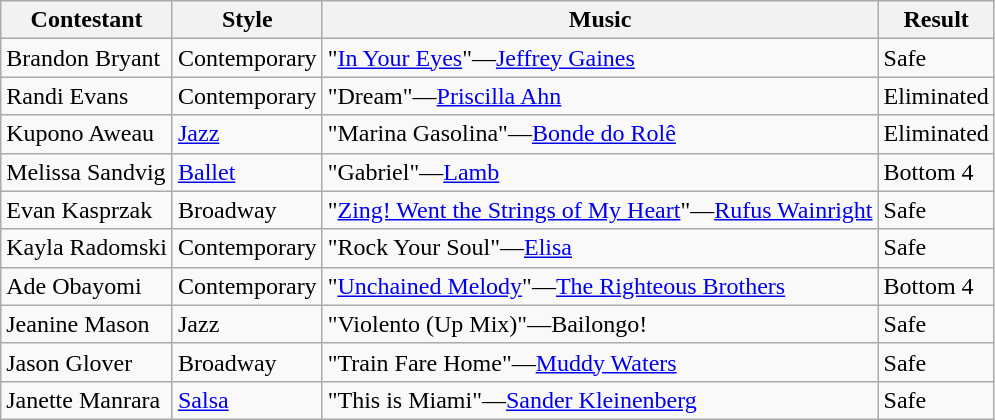<table class="wikitable">
<tr>
<th>Contestant</th>
<th>Style</th>
<th>Music</th>
<th>Result</th>
</tr>
<tr>
<td>Brandon Bryant</td>
<td>Contemporary</td>
<td>"<a href='#'>In Your Eyes</a>"—<a href='#'>Jeffrey Gaines</a></td>
<td>Safe</td>
</tr>
<tr>
<td>Randi Evans</td>
<td>Contemporary</td>
<td>"Dream"—<a href='#'>Priscilla Ahn</a></td>
<td>Eliminated</td>
</tr>
<tr>
<td>Kupono Aweau</td>
<td><a href='#'>Jazz</a></td>
<td>"Marina Gasolina"—<a href='#'>Bonde do Rolê</a></td>
<td>Eliminated</td>
</tr>
<tr>
<td>Melissa Sandvig</td>
<td><a href='#'>Ballet</a></td>
<td>"Gabriel"—<a href='#'>Lamb</a></td>
<td>Bottom 4</td>
</tr>
<tr>
<td>Evan Kasprzak</td>
<td>Broadway</td>
<td>"<a href='#'>Zing! Went the Strings of My Heart</a>"—<a href='#'>Rufus Wainright</a></td>
<td>Safe</td>
</tr>
<tr>
<td>Kayla Radomski</td>
<td>Contemporary</td>
<td>"Rock Your Soul"—<a href='#'>Elisa</a></td>
<td>Safe</td>
</tr>
<tr>
<td>Ade Obayomi</td>
<td>Contemporary</td>
<td>"<a href='#'>Unchained Melody</a>"—<a href='#'>The Righteous Brothers</a></td>
<td>Bottom 4</td>
</tr>
<tr>
<td>Jeanine Mason</td>
<td>Jazz</td>
<td>"Violento (Up Mix)"—Bailongo!</td>
<td>Safe</td>
</tr>
<tr>
<td>Jason Glover</td>
<td>Broadway</td>
<td>"Train Fare Home"—<a href='#'>Muddy Waters</a></td>
<td>Safe</td>
</tr>
<tr>
<td>Janette Manrara</td>
<td><a href='#'>Salsa</a></td>
<td>"This is Miami"—<a href='#'>Sander Kleinenberg</a></td>
<td>Safe</td>
</tr>
</table>
